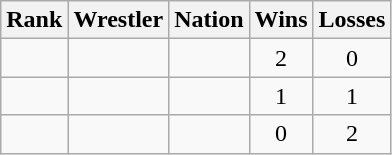<table class="wikitable sortable" style="text-align:center;">
<tr>
<th>Rank</th>
<th>Wrestler</th>
<th>Nation</th>
<th>Wins</th>
<th>Losses</th>
</tr>
<tr>
<td></td>
<td align=left></td>
<td align=left></td>
<td>2</td>
<td>0</td>
</tr>
<tr>
<td></td>
<td align=left></td>
<td align=left></td>
<td>1</td>
<td>1</td>
</tr>
<tr>
<td></td>
<td align=left></td>
<td align=left></td>
<td>0</td>
<td>2</td>
</tr>
</table>
